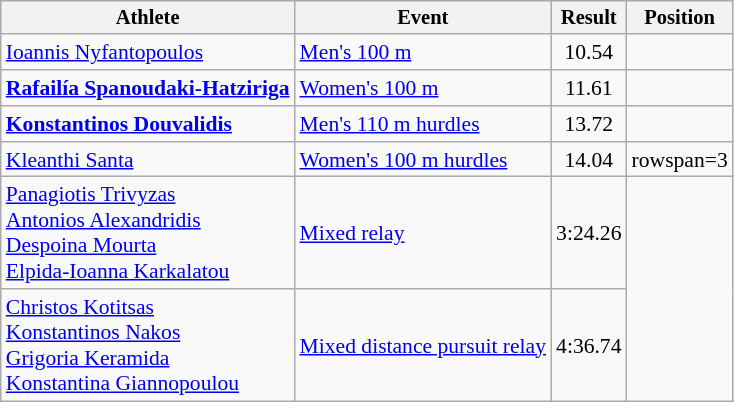<table class="wikitable" style="text-align:center; font-size:90%">
<tr style="font-size:95%">
<th>Athlete</th>
<th>Event</th>
<th>Result</th>
<th>Position</th>
</tr>
<tr>
<td align=left><a href='#'>Ioannis Nyfantopoulos</a></td>
<td align=left><a href='#'>Men's 100 m</a></td>
<td>10.54</td>
<td></td>
</tr>
<tr>
<td align=left><strong><a href='#'>Rafailía Spanoudaki-Hatziriga</a></strong></td>
<td align=left><a href='#'>Women's 100 m</a></td>
<td>11.61</td>
<td></td>
</tr>
<tr>
<td align=left><strong><a href='#'>Konstantinos Douvalidis</a></strong></td>
<td align=left><a href='#'>Men's 110 m hurdles</a></td>
<td>13.72</td>
<td></td>
</tr>
<tr>
<td align=left><a href='#'>Kleanthi Santa</a></td>
<td align=left><a href='#'>Women's 100 m hurdles</a></td>
<td>14.04</td>
<td>rowspan=3 </td>
</tr>
<tr>
<td align=left><a href='#'>Panagiotis Trivyzas</a><br><a href='#'>Antonios Alexandridis</a><br><a href='#'>Despoina Mourta</a><br><a href='#'>Elpida-Ioanna Karkalatou</a></td>
<td align=left><a href='#'>Mixed  relay</a></td>
<td>3:24.26</td>
</tr>
<tr>
<td align=left><a href='#'>Christos Kotitsas</a><br><a href='#'>Konstantinos Nakos</a><br><a href='#'>Grigoria Keramida</a><br><a href='#'>Konstantina Giannopoulou</a></td>
<td align=left><a href='#'>Mixed distance pursuit relay</a></td>
<td>4:36.74</td>
</tr>
</table>
